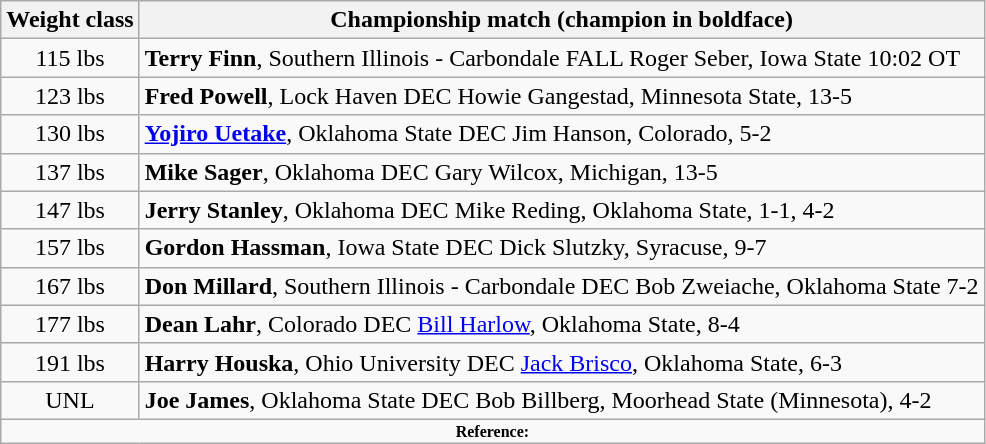<table class="wikitable" style="text-align:center">
<tr>
<th>Weight class</th>
<th>Championship match (champion in boldface)</th>
</tr>
<tr>
<td>115 lbs</td>
<td align="left"><strong>Terry Finn</strong>, Southern Illinois - Carbondale FALL Roger Seber, Iowa State 10:02 OT</td>
</tr>
<tr>
<td>123 lbs</td>
<td align="left"><strong>Fred Powell</strong>, Lock Haven DEC Howie Gangestad, Minnesota State, 13-5</td>
</tr>
<tr>
<td>130 lbs</td>
<td align="left"><strong><a href='#'>Yojiro Uetake</a></strong>, Oklahoma State DEC Jim Hanson, Colorado, 5-2</td>
</tr>
<tr>
<td>137 lbs</td>
<td align="left"><strong>Mike Sager</strong>, Oklahoma DEC Gary Wilcox, Michigan, 13-5</td>
</tr>
<tr>
<td>147 lbs</td>
<td align="left"><strong>Jerry Stanley</strong>, Oklahoma DEC Mike Reding, Oklahoma State, 1-1, 4-2</td>
</tr>
<tr>
<td>157 lbs</td>
<td align="left"><strong>Gordon Hassman</strong>, Iowa State DEC Dick Slutzky, Syracuse, 9-7</td>
</tr>
<tr>
<td>167 lbs</td>
<td align="left"><strong>Don Millard</strong>, Southern Illinois - Carbondale DEC Bob Zweiache, Oklahoma State 7-2</td>
</tr>
<tr>
<td>177 lbs</td>
<td align="left"><strong>Dean Lahr</strong>, Colorado DEC <a href='#'>Bill Harlow</a>, Oklahoma State, 8-4</td>
</tr>
<tr>
<td>191 lbs</td>
<td align="left"><strong>Harry Houska</strong>, Ohio University DEC <a href='#'>Jack Brisco</a>, Oklahoma State, 6-3</td>
</tr>
<tr>
<td>UNL</td>
<td align="left"><strong>Joe James</strong>, Oklahoma State DEC Bob Billberg, Moorhead State (Minnesota), 4-2</td>
</tr>
<tr>
<td colspan="2" style="font-size:8pt; text-align:center;"><strong>Reference:</strong></td>
</tr>
</table>
